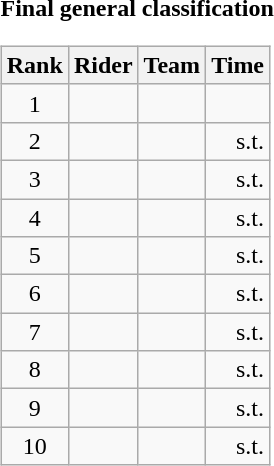<table>
<tr>
<td><strong>Final general classification</strong><br><table class="wikitable">
<tr>
<th scope="col">Rank</th>
<th scope="col">Rider</th>
<th scope="col">Team</th>
<th scope="col">Time</th>
</tr>
<tr>
<td style="text-align:center;">1</td>
<td></td>
<td></td>
<td style="text-align:right;"></td>
</tr>
<tr>
<td style="text-align:center;">2</td>
<td></td>
<td></td>
<td style="text-align:right;">s.t.</td>
</tr>
<tr>
<td style="text-align:center;">3</td>
<td></td>
<td></td>
<td style="text-align:right;">s.t.</td>
</tr>
<tr>
<td style="text-align:center;">4</td>
<td></td>
<td></td>
<td style="text-align:right;">s.t.</td>
</tr>
<tr>
<td style="text-align:center;">5</td>
<td></td>
<td></td>
<td style="text-align:right;">s.t.</td>
</tr>
<tr>
<td style="text-align:center;">6</td>
<td></td>
<td></td>
<td style="text-align:right;">s.t.</td>
</tr>
<tr>
<td style="text-align:center;">7</td>
<td></td>
<td></td>
<td style="text-align:right;">s.t.</td>
</tr>
<tr>
<td style="text-align:center;">8</td>
<td></td>
<td></td>
<td style="text-align:right;">s.t.</td>
</tr>
<tr>
<td style="text-align:center;">9</td>
<td></td>
<td></td>
<td style="text-align:right;">s.t.</td>
</tr>
<tr>
<td style="text-align:center;">10</td>
<td></td>
<td></td>
<td style="text-align:right;">s.t.</td>
</tr>
</table>
</td>
</tr>
</table>
